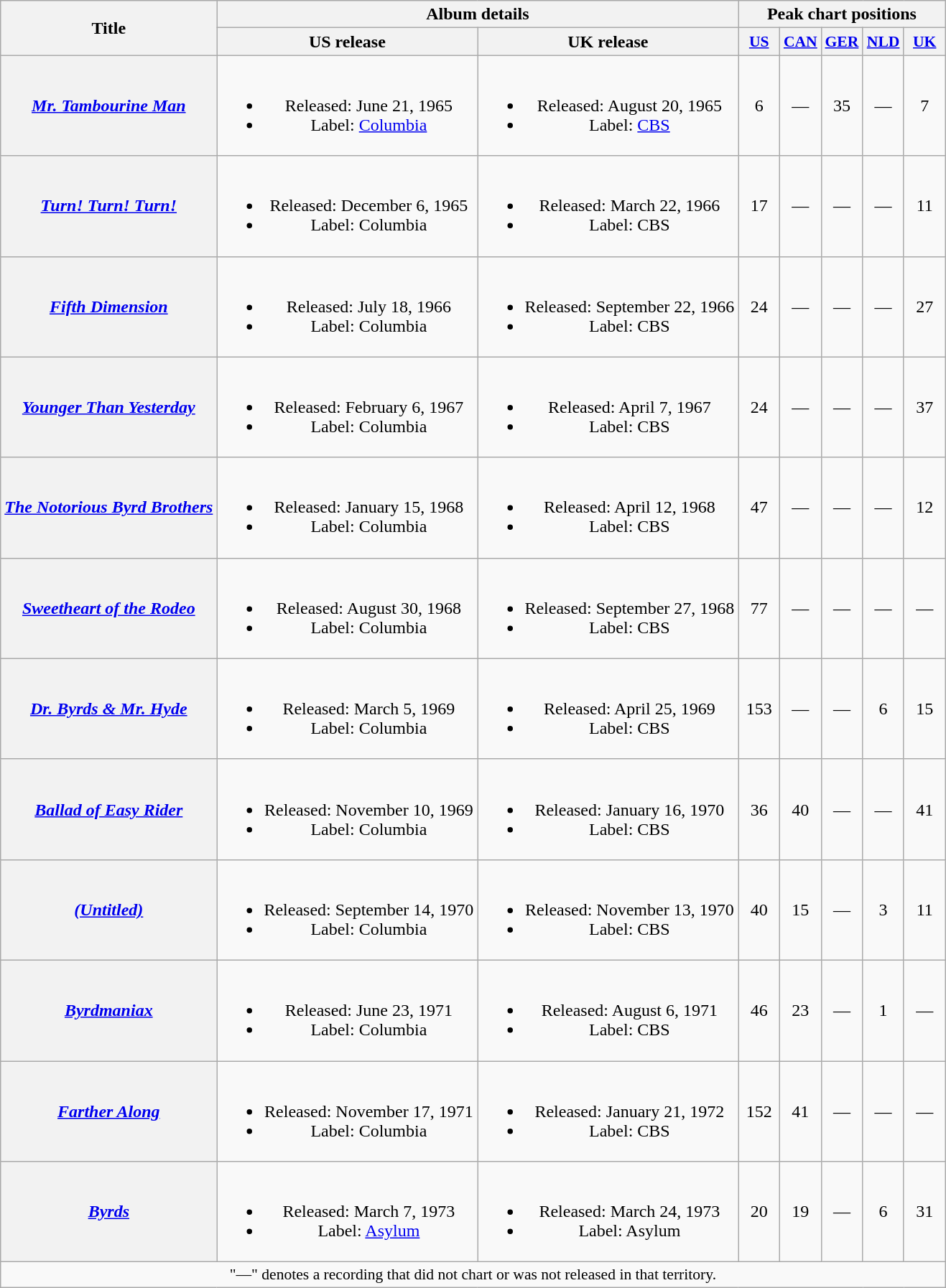<table class="wikitable plainrowheaders" style="text-align:center;">
<tr>
<th scope="col" rowspan="2">Title</th>
<th scope="colgroup" colspan="2">Album details</th>
<th scope="colgroup" colspan="5">Peak chart positions</th>
</tr>
<tr>
<th scope="col">US release</th>
<th scope="col">UK release</th>
<th scope="col" style="width:2.2em;font-size:90%;"><a href='#'>US</a><br></th>
<th scope="col" style="width:2.2em;font-size:90%;"><a href='#'>CAN</a><br></th>
<th scope="col" style="width:2.2em;font-size:90%;"><a href='#'>GER</a><br></th>
<th scope="col" style="width:2.2em;font-size:90%;"><a href='#'>NLD</a><br></th>
<th scope="col" style="width:2.2em;font-size:90%;"><a href='#'>UK</a><br></th>
</tr>
<tr>
<th scope="row"><em><a href='#'>Mr. Tambourine Man</a></em></th>
<td><br><ul><li>Released: June 21, 1965</li><li>Label: <a href='#'>Columbia</a></li></ul></td>
<td><br><ul><li>Released: August 20, 1965</li><li>Label: <a href='#'>CBS</a></li></ul></td>
<td>6</td>
<td>—</td>
<td>35</td>
<td>—</td>
<td>7</td>
</tr>
<tr>
<th scope="row"><em><a href='#'>Turn! Turn! Turn!</a></em></th>
<td><br><ul><li>Released: December 6, 1965</li><li>Label: Columbia</li></ul></td>
<td><br><ul><li>Released: March 22, 1966</li><li>Label: CBS</li></ul></td>
<td>17</td>
<td>—</td>
<td>—</td>
<td>—</td>
<td>11</td>
</tr>
<tr>
<th scope="row"><em><a href='#'>Fifth Dimension</a></em></th>
<td><br><ul><li>Released: July 18, 1966</li><li>Label: Columbia</li></ul></td>
<td><br><ul><li>Released: September 22, 1966</li><li>Label: CBS</li></ul></td>
<td>24</td>
<td>—</td>
<td>—</td>
<td>—</td>
<td>27</td>
</tr>
<tr>
<th scope="row"><em><a href='#'>Younger Than Yesterday</a></em></th>
<td><br><ul><li>Released: February 6, 1967</li><li>Label: Columbia</li></ul></td>
<td><br><ul><li>Released: April 7, 1967</li><li>Label: CBS</li></ul></td>
<td>24</td>
<td>—</td>
<td>—</td>
<td>—</td>
<td>37</td>
</tr>
<tr>
<th scope="row"><em><a href='#'>The Notorious Byrd Brothers</a></em></th>
<td><br><ul><li>Released: January 15, 1968</li><li>Label: Columbia</li></ul></td>
<td><br><ul><li>Released: April 12, 1968</li><li>Label: CBS</li></ul></td>
<td>47</td>
<td>—</td>
<td>—</td>
<td>—</td>
<td>12</td>
</tr>
<tr>
<th scope="row"><em><a href='#'>Sweetheart of the Rodeo</a></em></th>
<td><br><ul><li>Released: August 30, 1968</li><li>Label: Columbia</li></ul></td>
<td><br><ul><li>Released: September 27, 1968</li><li>Label: CBS</li></ul></td>
<td>77</td>
<td>—</td>
<td>—</td>
<td>—</td>
<td>—</td>
</tr>
<tr>
<th scope="row"><em><a href='#'>Dr. Byrds & Mr. Hyde</a></em></th>
<td><br><ul><li>Released: March 5, 1969</li><li>Label: Columbia</li></ul></td>
<td><br><ul><li>Released: April 25, 1969</li><li>Label: CBS</li></ul></td>
<td>153</td>
<td>—</td>
<td>—</td>
<td>6</td>
<td>15</td>
</tr>
<tr>
<th scope="row"><em><a href='#'>Ballad of Easy Rider</a></em></th>
<td><br><ul><li>Released: November 10, 1969</li><li>Label: Columbia</li></ul></td>
<td><br><ul><li>Released: January 16, 1970</li><li>Label: CBS</li></ul></td>
<td>36</td>
<td>40</td>
<td>—</td>
<td>—</td>
<td>41</td>
</tr>
<tr>
<th scope="row"><em><a href='#'>(Untitled)</a></em></th>
<td><br><ul><li>Released: September 14, 1970</li><li>Label: Columbia</li></ul></td>
<td><br><ul><li>Released: November 13, 1970</li><li>Label: CBS</li></ul></td>
<td>40</td>
<td>15</td>
<td>—</td>
<td>3</td>
<td>11</td>
</tr>
<tr>
<th scope="row"><em><a href='#'>Byrdmaniax</a></em></th>
<td><br><ul><li>Released: June 23, 1971</li><li>Label: Columbia</li></ul></td>
<td><br><ul><li>Released: August 6, 1971</li><li>Label: CBS</li></ul></td>
<td>46</td>
<td>23</td>
<td>—</td>
<td>1</td>
<td>—</td>
</tr>
<tr>
<th scope="row"><em><a href='#'>Farther Along</a></em></th>
<td><br><ul><li>Released: November 17, 1971</li><li>Label: Columbia</li></ul></td>
<td><br><ul><li>Released: January 21, 1972</li><li>Label: CBS</li></ul></td>
<td>152</td>
<td>41</td>
<td>—</td>
<td>—</td>
<td>—</td>
</tr>
<tr>
<th scope="row"><em><a href='#'>Byrds</a></em></th>
<td><br><ul><li>Released: March 7, 1973</li><li>Label: <a href='#'>Asylum</a></li></ul></td>
<td><br><ul><li>Released: March 24, 1973</li><li>Label: Asylum</li></ul></td>
<td>20</td>
<td>19</td>
<td>—</td>
<td>6</td>
<td>31</td>
</tr>
<tr>
<td colspan="8" style="font-size:90%">"—" denotes a recording that did not chart or was not released in that territory.</td>
</tr>
</table>
